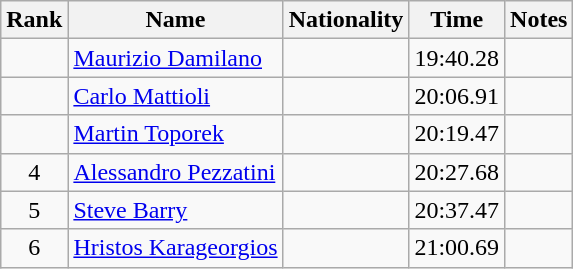<table class="wikitable sortable" style="text-align:center">
<tr>
<th>Rank</th>
<th>Name</th>
<th>Nationality</th>
<th>Time</th>
<th>Notes</th>
</tr>
<tr>
<td></td>
<td align="left"><a href='#'>Maurizio Damilano</a></td>
<td align=left></td>
<td>19:40.28</td>
<td></td>
</tr>
<tr>
<td></td>
<td align="left"><a href='#'>Carlo Mattioli</a></td>
<td align=left></td>
<td>20:06.91</td>
<td></td>
</tr>
<tr>
<td></td>
<td align="left"><a href='#'>Martin Toporek</a></td>
<td align=left></td>
<td>20:19.47</td>
<td></td>
</tr>
<tr>
<td>4</td>
<td align="left"><a href='#'>Alessandro Pezzatini</a></td>
<td align=left></td>
<td>20:27.68</td>
<td></td>
</tr>
<tr>
<td>5</td>
<td align="left"><a href='#'>Steve Barry</a></td>
<td align=left></td>
<td>20:37.47</td>
<td></td>
</tr>
<tr>
<td>6</td>
<td align="left"><a href='#'>Hristos Karageorgios</a></td>
<td align=left></td>
<td>21:00.69</td>
<td></td>
</tr>
</table>
